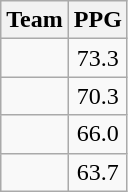<table class=wikitable>
<tr>
<th>Team</th>
<th>PPG</th>
</tr>
<tr>
<td></td>
<td align=center>73.3</td>
</tr>
<tr>
<td></td>
<td align=center>70.3</td>
</tr>
<tr>
<td></td>
<td align=center>66.0</td>
</tr>
<tr>
<td></td>
<td align=center>63.7</td>
</tr>
</table>
